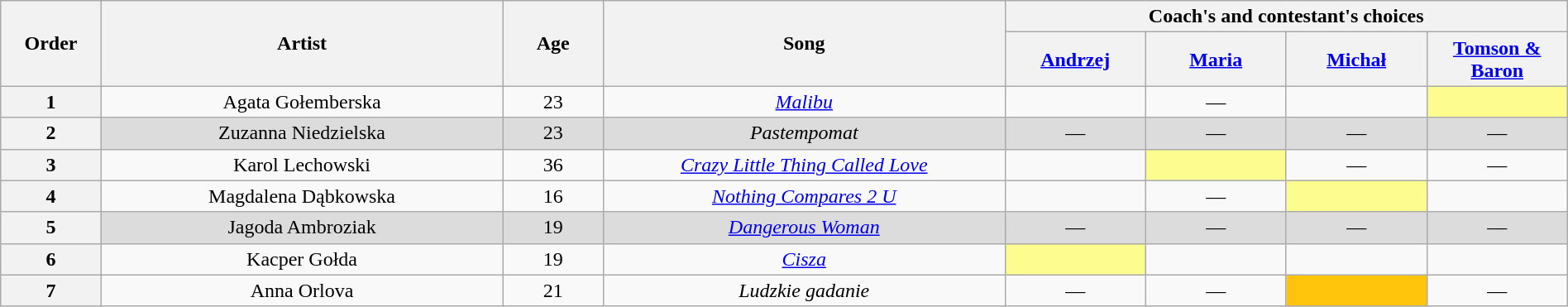<table class="wikitable" style="text-align:center; width:100%;">
<tr>
<th scope="col" rowspan="2" style="width:05%;">Order</th>
<th scope="col" rowspan="2" style="width:20%;">Artist</th>
<th scope="col" rowspan="2" style="width:05%;">Age</th>
<th scope="col" rowspan="2" style="width:20%;">Song</th>
<th scope="col" colspan="5" style="width:32%;">Coach's and contestant's choices</th>
</tr>
<tr>
<th style="width:07%;"><a href='#'>Andrzej</a></th>
<th style="width:07%;"><a href='#'>Maria</a></th>
<th style="width:07%;"><a href='#'>Michał</a></th>
<th style="width:07%;"><a href='#'>Tomson & Baron</a></th>
</tr>
<tr>
<th>1</th>
<td>Agata Gołemberska</td>
<td>23</td>
<td><a href='#'><em>Malibu</em></a></td>
<td><strong></strong></td>
<td>—</td>
<td><strong></strong></td>
<td style="background:#fdfc8f"><strong></strong></td>
</tr>
<tr>
<th>2</th>
<td style="background:#DCDCDC;">Zuzanna Niedzielska</td>
<td style="background:#DCDCDC;">23</td>
<td style="background:#DCDCDC;"><em>Pastempomat</em></td>
<td style="background:#DCDCDC;">—</td>
<td style="background:#DCDCDC;">—</td>
<td style="background:#DCDCDC;">—</td>
<td style="background:#DCDCDC;">—</td>
</tr>
<tr>
<th>3</th>
<td>Karol Lechowski</td>
<td>36</td>
<td><em><a href='#'>Crazy Little Thing Called Love</a></em></td>
<td><strong></strong></td>
<td style="background:#fdfc8f"><strong></strong></td>
<td>—</td>
<td>—</td>
</tr>
<tr>
<th>4</th>
<td>Magdalena Dąbkowska</td>
<td>16</td>
<td><em><a href='#'>Nothing Compares 2 U</a></em></td>
<td><strong></strong></td>
<td>—</td>
<td style="background:#fdfc8f"><strong></strong></td>
<td><strong></strong></td>
</tr>
<tr>
<th>5</th>
<td style="background:#DCDCDC;">Jagoda Ambroziak</td>
<td style="background:#DCDCDC;">19</td>
<td style="background:#DCDCDC;"><a href='#'><em>Dangerous Woman</em></a></td>
<td style="background:#DCDCDC;">—</td>
<td style="background:#DCDCDC;">—</td>
<td style="background:#DCDCDC;">—</td>
<td style="background:#DCDCDC;">—</td>
</tr>
<tr>
<th>6</th>
<td>Kacper Gołda</td>
<td>19</td>
<td><a href='#'><em>Cisza</em></a></td>
<td style="background:#fdfc8f"><strong></strong></td>
<td><strong></strong></td>
<td><strong></strong></td>
<td><strong></strong></td>
</tr>
<tr>
<th>7</th>
<td>Anna Orlova</td>
<td>21</td>
<td><em>Ludzkie gadanie</em></td>
<td>—</td>
<td>—</td>
<td style="background:#ffc40c"><strong></strong></td>
<td>—</td>
</tr>
</table>
